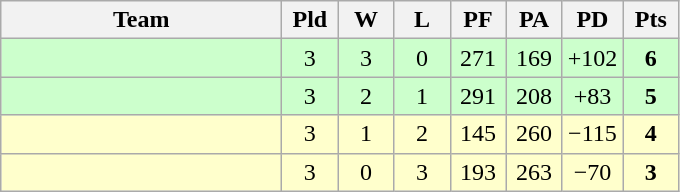<table class="wikitable" style="text-align:center;">
<tr>
<th width=180>Team</th>
<th width=30>Pld</th>
<th width=30>W</th>
<th width=30>L</th>
<th width=30>PF</th>
<th width=30>PA</th>
<th width=30>PD</th>
<th width=30>Pts</th>
</tr>
<tr bgcolor="#ccffcc">
<td align="left"></td>
<td>3</td>
<td>3</td>
<td>0</td>
<td>271</td>
<td>169</td>
<td>+102</td>
<td><strong>6</strong></td>
</tr>
<tr bgcolor="#ccffcc">
<td align="left"></td>
<td>3</td>
<td>2</td>
<td>1</td>
<td>291</td>
<td>208</td>
<td>+83</td>
<td><strong>5</strong></td>
</tr>
<tr bgcolor="ffffcc">
<td align="left"></td>
<td>3</td>
<td>1</td>
<td>2</td>
<td>145</td>
<td>260</td>
<td>−115</td>
<td><strong>4</strong></td>
</tr>
<tr bgcolor="ffffcc">
<td align="left"></td>
<td>3</td>
<td>0</td>
<td>3</td>
<td>193</td>
<td>263</td>
<td>−70</td>
<td><strong>3</strong></td>
</tr>
</table>
